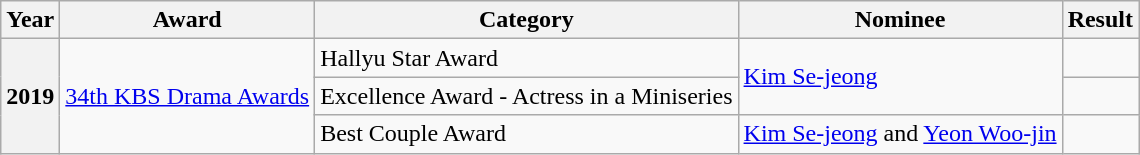<table class="wikitable">
<tr>
<th>Year</th>
<th>Award</th>
<th>Category</th>
<th>Nominee</th>
<th>Result</th>
</tr>
<tr>
<th rowspan="3">2019</th>
<td rowspan="3"><a href='#'>34th KBS Drama Awards</a></td>
<td>Hallyu Star Award</td>
<td rowspan="2"><a href='#'>Kim Se-jeong</a></td>
<td></td>
</tr>
<tr>
<td>Excellence Award - Actress in a Miniseries</td>
<td></td>
</tr>
<tr>
<td>Best Couple Award</td>
<td><a href='#'>Kim Se-jeong</a> and <a href='#'>Yeon Woo-jin</a></td>
<td></td>
</tr>
</table>
